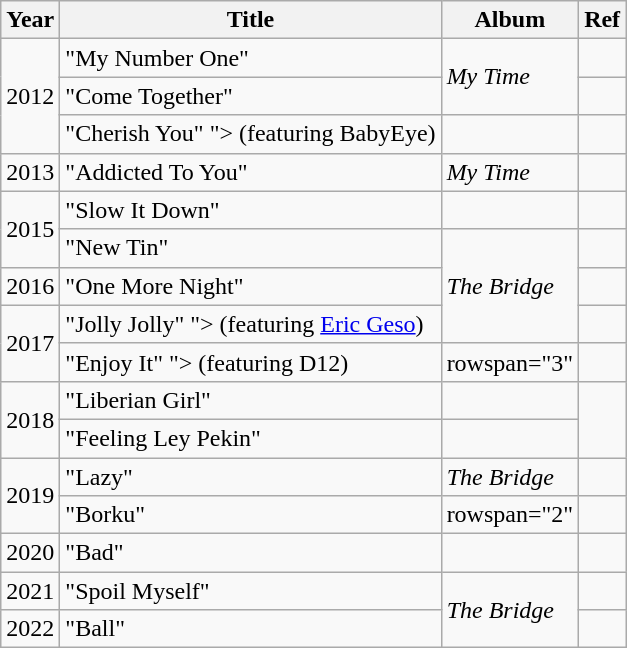<table class="wikitable sortable">
<tr>
<th>Year</th>
<th>Title</th>
<th>Album</th>
<th>Ref</th>
</tr>
<tr>
<td rowspan="3">2012</td>
<td>"My Number One"</td>
<td rowspan="2"><em>My Time</em></td>
<td></td>
</tr>
<tr>
<td>"Come Together"</td>
<td></td>
</tr>
<tr>
<td>"Cherish You" <span>"> (featuring BabyEye)</span></td>
<td></td>
<td></td>
</tr>
<tr>
<td>2013</td>
<td>"Addicted To You"</td>
<td><em>My Time</em></td>
<td></td>
</tr>
<tr>
<td rowspan="2">2015</td>
<td>"Slow It Down"</td>
<td></td>
<td></td>
</tr>
<tr>
<td>"New Tin"</td>
<td rowspan="3"><em>The Bridge</em></td>
<td></td>
</tr>
<tr>
<td>2016</td>
<td>"One More Night"</td>
<td></td>
</tr>
<tr>
<td rowspan="2">2017</td>
<td>"Jolly Jolly" <span>"> (featuring <a href='#'>Eric Geso</a>)</span></td>
<td></td>
</tr>
<tr>
<td>"Enjoy It" <span>"> (featuring D12)</span></td>
<td>rowspan="3" </td>
<td></td>
</tr>
<tr>
<td rowspan="2">2018</td>
<td>"Liberian Girl"</td>
<td></td>
</tr>
<tr>
<td>"Feeling Ley Pekin"</td>
<td></td>
</tr>
<tr>
<td rowspan="2">2019</td>
<td>"Lazy"</td>
<td><em>The Bridge</em></td>
<td></td>
</tr>
<tr>
<td>"Borku"</td>
<td>rowspan="2" </td>
<td></td>
</tr>
<tr>
<td>2020</td>
<td>"Bad"</td>
<td></td>
</tr>
<tr>
<td>2021</td>
<td>"Spoil Myself"</td>
<td rowspan="2"><em>The Bridge</em></td>
<td></td>
</tr>
<tr>
<td>2022</td>
<td>"Ball"</td>
<td></td>
</tr>
</table>
